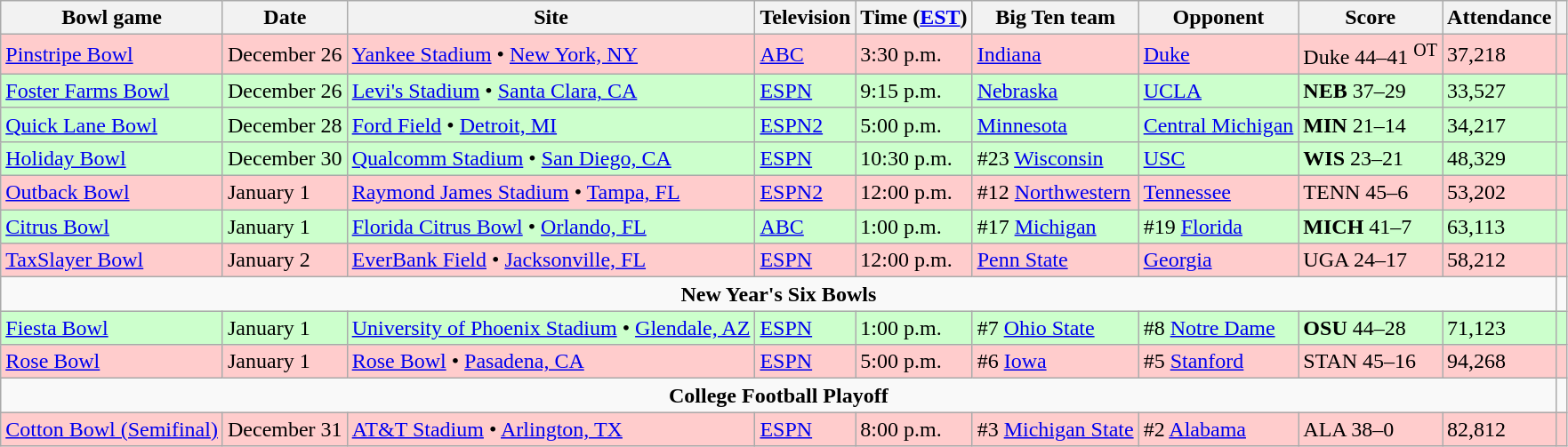<table class="wikitable">
<tr>
<th>Bowl game</th>
<th>Date</th>
<th>Site</th>
<th>Television</th>
<th>Time (<a href='#'>EST</a>)</th>
<th>Big Ten team</th>
<th>Opponent</th>
<th>Score</th>
<th>Attendance</th>
<th></th>
</tr>
<tr bgcolor=ffcccc>
<td><a href='#'>Pinstripe Bowl</a></td>
<td>December 26</td>
<td><a href='#'>Yankee Stadium</a> • <a href='#'>New York, NY</a></td>
<td><a href='#'>ABC</a></td>
<td>3:30 p.m.</td>
<td><a href='#'>Indiana</a></td>
<td><a href='#'>Duke</a></td>
<td>Duke 44–41 <sup>OT</sup></td>
<td>37,218</td>
<td></td>
</tr>
<tr bgcolor=#ccffcc>
<td><a href='#'>Foster Farms Bowl</a></td>
<td>December 26</td>
<td><a href='#'>Levi's Stadium</a> • <a href='#'>Santa Clara, CA</a></td>
<td><a href='#'>ESPN</a></td>
<td>9:15 p.m.</td>
<td><a href='#'>Nebraska</a></td>
<td><a href='#'>UCLA</a></td>
<td><strong>NEB</strong> 37–29</td>
<td>33,527</td>
<td></td>
</tr>
<tr bgcolor=#ccffcc>
<td><a href='#'>Quick Lane Bowl</a></td>
<td>December 28</td>
<td><a href='#'>Ford Field</a> • <a href='#'>Detroit, MI</a></td>
<td><a href='#'>ESPN2</a></td>
<td>5:00 p.m.</td>
<td><a href='#'>Minnesota</a></td>
<td><a href='#'>Central Michigan</a></td>
<td><strong>MIN</strong> 21–14</td>
<td>34,217</td>
<td></td>
</tr>
<tr bgcolor=#ccffcc>
<td><a href='#'>Holiday Bowl</a></td>
<td>December 30</td>
<td><a href='#'>Qualcomm Stadium</a> • <a href='#'>San Diego, CA</a></td>
<td><a href='#'>ESPN</a></td>
<td>10:30 p.m.</td>
<td>#23 <a href='#'>Wisconsin</a></td>
<td><a href='#'>USC</a></td>
<td><strong>WIS</strong> 23–21</td>
<td>48,329</td>
<td></td>
</tr>
<tr bgcolor=ffcccc>
<td><a href='#'>Outback Bowl</a></td>
<td>January 1</td>
<td><a href='#'>Raymond James Stadium</a> • <a href='#'>Tampa, FL</a></td>
<td><a href='#'>ESPN2</a></td>
<td>12:00 p.m.</td>
<td>#12 <a href='#'>Northwestern</a></td>
<td><a href='#'>Tennessee</a></td>
<td>TENN 45–6</td>
<td>53,202</td>
<td></td>
</tr>
<tr bgcolor=ccffcc>
<td><a href='#'>Citrus Bowl</a></td>
<td>January 1</td>
<td><a href='#'>Florida Citrus Bowl</a> • <a href='#'>Orlando, FL</a></td>
<td><a href='#'>ABC</a></td>
<td>1:00 p.m.</td>
<td>#17 <a href='#'>Michigan</a></td>
<td>#19 <a href='#'>Florida</a></td>
<td><strong>MICH</strong> 41–7</td>
<td>63,113</td>
<td></td>
</tr>
<tr bgcolor=ffcccc>
<td><a href='#'>TaxSlayer Bowl</a></td>
<td>January 2</td>
<td><a href='#'>EverBank Field</a> • <a href='#'>Jacksonville, FL</a></td>
<td><a href='#'>ESPN</a></td>
<td>12:00 p.m.</td>
<td><a href='#'>Penn State</a></td>
<td><a href='#'>Georgia</a></td>
<td>UGA 24–17</td>
<td>58,212</td>
<td></td>
</tr>
<tr>
<td colspan="9" style="text-align:center;"><strong>New Year's Six Bowls</strong></td>
</tr>
<tr bgcolor=ccffcc>
<td><a href='#'>Fiesta Bowl</a></td>
<td>January 1</td>
<td><a href='#'>University of Phoenix Stadium</a> • <a href='#'>Glendale, AZ</a></td>
<td><a href='#'>ESPN</a></td>
<td>1:00 p.m.</td>
<td>#7 <a href='#'>Ohio State</a></td>
<td>#8 <a href='#'>Notre Dame</a></td>
<td><strong>OSU</strong> 44–28</td>
<td>71,123</td>
<td></td>
</tr>
<tr bgcolor=ffcccc>
<td><a href='#'>Rose Bowl</a></td>
<td>January 1</td>
<td><a href='#'>Rose Bowl</a> • <a href='#'>Pasadena, CA</a></td>
<td><a href='#'>ESPN</a></td>
<td>5:00 p.m.</td>
<td>#6 <a href='#'>Iowa</a></td>
<td>#5 <a href='#'>Stanford</a></td>
<td>STAN 45–16</td>
<td>94,268</td>
<td></td>
</tr>
<tr>
<td colspan="9" style="text-align:center;"><strong>College Football Playoff</strong></td>
</tr>
<tr bgcolor=ffcccc>
<td><a href='#'>Cotton Bowl (Semifinal)</a></td>
<td>December 31</td>
<td><a href='#'>AT&T Stadium</a> • <a href='#'>Arlington, TX</a></td>
<td><a href='#'>ESPN</a></td>
<td>8:00 p.m.</td>
<td>#3 <a href='#'>Michigan State</a></td>
<td>#2 <a href='#'>Alabama</a></td>
<td>ALA 38–0</td>
<td>82,812</td>
<td></td>
</tr>
</table>
